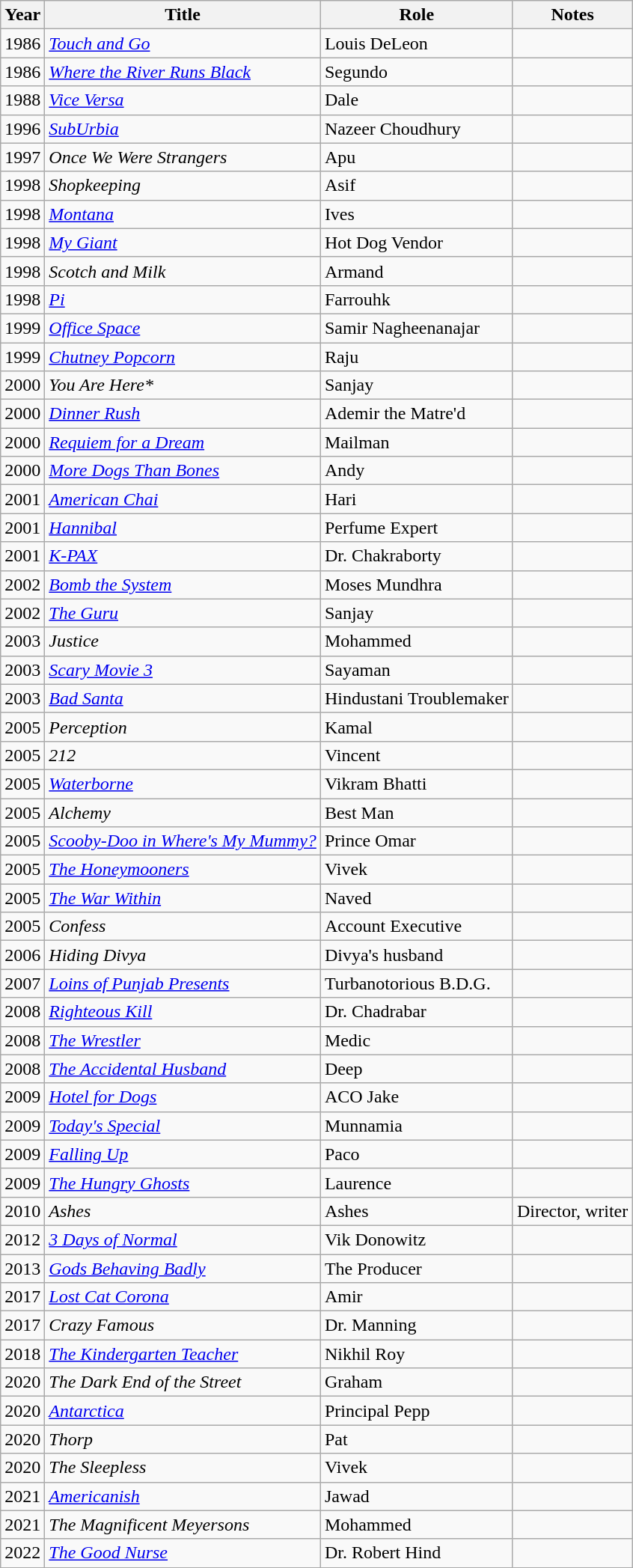<table class="wikitable sortable">
<tr>
<th>Year</th>
<th>Title</th>
<th>Role</th>
<th>Notes</th>
</tr>
<tr>
<td>1986</td>
<td><a href='#'><em>Touch and Go</em></a></td>
<td>Louis DeLeon</td>
<td></td>
</tr>
<tr>
<td>1986</td>
<td><em><a href='#'>Where the River Runs Black</a></em></td>
<td>Segundo</td>
<td></td>
</tr>
<tr>
<td>1988</td>
<td><a href='#'><em>Vice Versa</em></a></td>
<td>Dale</td>
<td></td>
</tr>
<tr>
<td>1996</td>
<td><a href='#'><em>SubUrbia</em></a></td>
<td>Nazeer Choudhury</td>
<td></td>
</tr>
<tr>
<td>1997</td>
<td><em>Once We Were Strangers</em></td>
<td>Apu</td>
<td></td>
</tr>
<tr>
<td>1998</td>
<td><em>Shopkeeping</em></td>
<td>Asif</td>
<td></td>
</tr>
<tr>
<td>1998</td>
<td><a href='#'><em>Montana</em></a></td>
<td>Ives</td>
<td></td>
</tr>
<tr>
<td>1998</td>
<td><em><a href='#'>My Giant</a></em></td>
<td>Hot Dog Vendor</td>
<td></td>
</tr>
<tr>
<td>1998</td>
<td><em>Scotch and Milk</em></td>
<td>Armand</td>
<td></td>
</tr>
<tr>
<td>1998</td>
<td><a href='#'><em>Pi</em></a></td>
<td>Farrouhk</td>
<td></td>
</tr>
<tr>
<td>1999</td>
<td><em><a href='#'>Office Space</a></em></td>
<td>Samir Nagheenanajar</td>
<td></td>
</tr>
<tr>
<td>1999</td>
<td><em><a href='#'>Chutney Popcorn</a></em></td>
<td>Raju</td>
<td></td>
</tr>
<tr>
<td>2000</td>
<td><em>You Are Here*</em></td>
<td>Sanjay</td>
<td></td>
</tr>
<tr>
<td>2000</td>
<td><em><a href='#'>Dinner Rush</a></em></td>
<td>Ademir the Matre'd</td>
<td></td>
</tr>
<tr>
<td>2000</td>
<td><em><a href='#'>Requiem for a Dream</a></em></td>
<td>Mailman</td>
<td></td>
</tr>
<tr>
<td>2000</td>
<td><em><a href='#'>More Dogs Than Bones</a></em></td>
<td>Andy</td>
<td></td>
</tr>
<tr>
<td>2001</td>
<td><em><a href='#'>American Chai</a></em></td>
<td>Hari</td>
<td></td>
</tr>
<tr>
<td>2001</td>
<td><a href='#'><em>Hannibal</em></a></td>
<td>Perfume Expert</td>
<td></td>
</tr>
<tr>
<td>2001</td>
<td><a href='#'><em>K-PAX</em></a></td>
<td>Dr. Chakraborty</td>
<td></td>
</tr>
<tr>
<td>2002</td>
<td><em><a href='#'>Bomb the System</a></em></td>
<td>Moses Mundhra</td>
<td></td>
</tr>
<tr>
<td>2002</td>
<td><a href='#'><em>The Guru</em></a></td>
<td>Sanjay</td>
<td></td>
</tr>
<tr>
<td>2003</td>
<td><em>Justice</em></td>
<td>Mohammed</td>
<td></td>
</tr>
<tr>
<td>2003</td>
<td><em><a href='#'>Scary Movie 3</a></em></td>
<td>Sayaman</td>
<td></td>
</tr>
<tr>
<td>2003</td>
<td><em><a href='#'>Bad Santa</a></em></td>
<td>Hindustani Troublemaker</td>
<td></td>
</tr>
<tr>
<td>2005</td>
<td><em>Perception</em></td>
<td>Kamal</td>
<td></td>
</tr>
<tr>
<td>2005</td>
<td><em>212</em></td>
<td>Vincent</td>
<td></td>
</tr>
<tr>
<td>2005</td>
<td><a href='#'><em>Waterborne</em></a></td>
<td>Vikram Bhatti</td>
<td></td>
</tr>
<tr>
<td>2005</td>
<td><em>Alchemy</em></td>
<td>Best Man</td>
<td></td>
</tr>
<tr>
<td>2005</td>
<td><a href='#'><em>Scooby-Doo in Where's My Mummy?</em></a></td>
<td>Prince Omar</td>
<td></td>
</tr>
<tr>
<td>2005</td>
<td><a href='#'><em>The Honeymooners</em></a></td>
<td>Vivek</td>
<td></td>
</tr>
<tr>
<td>2005</td>
<td><a href='#'><em>The War Within</em></a></td>
<td>Naved</td>
<td></td>
</tr>
<tr>
<td>2005</td>
<td><em>Confess</em></td>
<td>Account Executive</td>
<td></td>
</tr>
<tr>
<td>2006</td>
<td><em>Hiding Divya</em></td>
<td>Divya's husband</td>
<td></td>
</tr>
<tr>
<td>2007</td>
<td><em><a href='#'>Loins of Punjab Presents</a></em></td>
<td>Turbanotorious B.D.G.</td>
<td></td>
</tr>
<tr>
<td>2008</td>
<td><em><a href='#'>Righteous Kill</a></em></td>
<td>Dr. Chadrabar</td>
<td></td>
</tr>
<tr>
<td>2008</td>
<td><a href='#'><em>The Wrestler</em></a></td>
<td>Medic</td>
<td></td>
</tr>
<tr>
<td>2008</td>
<td><em><a href='#'>The Accidental Husband</a></em></td>
<td>Deep</td>
<td></td>
</tr>
<tr>
<td>2009</td>
<td><a href='#'><em>Hotel for Dogs</em></a></td>
<td>ACO Jake</td>
<td></td>
</tr>
<tr>
<td>2009</td>
<td><a href='#'><em>Today's Special</em></a></td>
<td>Munnamia</td>
<td></td>
</tr>
<tr>
<td>2009</td>
<td><a href='#'><em>Falling Up</em></a></td>
<td>Paco</td>
<td></td>
</tr>
<tr>
<td>2009</td>
<td><em><a href='#'>The Hungry Ghosts</a></em></td>
<td>Laurence</td>
<td></td>
</tr>
<tr>
<td>2010</td>
<td><em>Ashes</em></td>
<td>Ashes</td>
<td>Director, writer</td>
</tr>
<tr>
<td>2012</td>
<td><em><a href='#'>3 Days of Normal</a></em></td>
<td>Vik Donowitz</td>
<td></td>
</tr>
<tr>
<td>2013</td>
<td><a href='#'><em>Gods Behaving Badly</em></a></td>
<td>The Producer</td>
<td></td>
</tr>
<tr>
<td>2017</td>
<td><em><a href='#'>Lost Cat Corona</a></em></td>
<td>Amir</td>
<td></td>
</tr>
<tr>
<td>2017</td>
<td><em>Crazy Famous</em></td>
<td>Dr. Manning</td>
<td></td>
</tr>
<tr>
<td>2018</td>
<td><a href='#'><em>The Kindergarten Teacher</em></a></td>
<td>Nikhil Roy</td>
<td></td>
</tr>
<tr>
<td>2020</td>
<td><em>The Dark End of the Street</em></td>
<td>Graham</td>
<td></td>
</tr>
<tr>
<td>2020</td>
<td><a href='#'><em>Antarctica</em></a></td>
<td>Principal Pepp</td>
<td></td>
</tr>
<tr>
<td>2020</td>
<td><em>Thorp</em></td>
<td>Pat</td>
<td></td>
</tr>
<tr>
<td>2020</td>
<td><em>The Sleepless</em></td>
<td>Vivek</td>
<td></td>
</tr>
<tr>
<td>2021</td>
<td><em><a href='#'>Americanish</a></em></td>
<td>Jawad</td>
<td></td>
</tr>
<tr>
<td>2021</td>
<td><em>The Magnificent Meyersons</em></td>
<td>Mohammed</td>
<td></td>
</tr>
<tr>
<td>2022</td>
<td><em><a href='#'>The Good Nurse</a></em></td>
<td>Dr. Robert Hind</td>
<td></td>
</tr>
</table>
